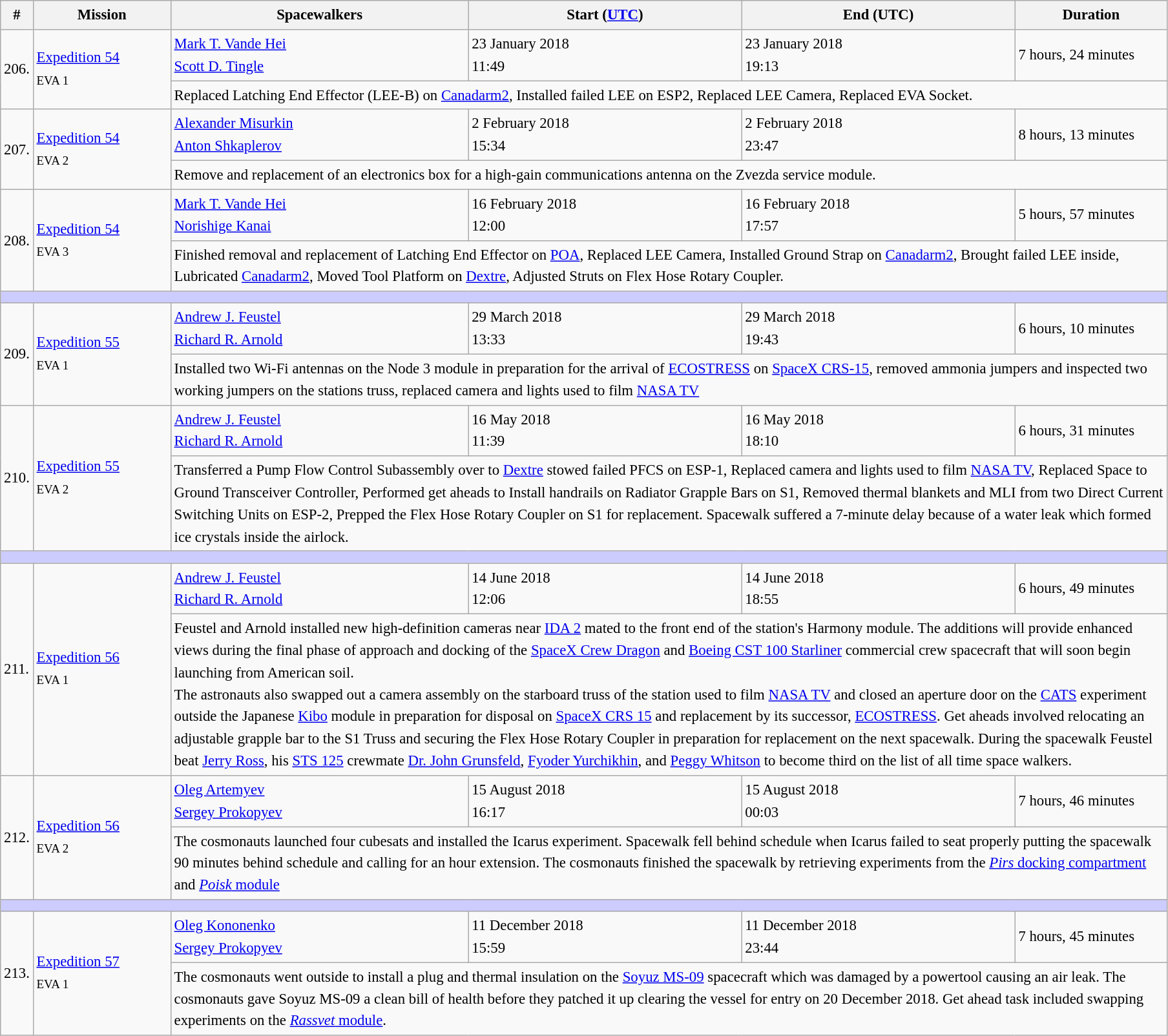<table class="wikitable sortable sticky-header" style="font-size:0.95em; line-height:1.5em;">
<tr>
<th scope="col" width="25">#</th>
<th scope="col" width="135">Mission</th>
<th scope="col" width="300">Spacewalkers</th>
<th scope="col" width="275">Start (<a href='#'>UTC</a>)</th>
<th scope="col" width="275">End (UTC)</th>
<th scope="col" width="150">Duration</th>
</tr>
<tr>
<td rowspan="2">206.</td>
<td rowspan="2"><a href='#'>Expedition 54</a><br><small>EVA 1</small></td>
<td> <a href='#'>Mark T. Vande Hei</a><br> <a href='#'>Scott D. Tingle</a></td>
<td>23 January 2018<br>11:49</td>
<td>23 January 2018<br>19:13</td>
<td>7 hours, 24 minutes</td>
</tr>
<tr>
<td colspan="4">Replaced Latching End Effector (LEE-B) on <a href='#'>Canadarm2</a>, Installed failed LEE on ESP2, Replaced LEE Camera, Replaced EVA Socket.</td>
</tr>
<tr>
<td rowspan="2">207.</td>
<td rowspan="2"><a href='#'>Expedition 54</a><br><small>EVA 2</small><br></td>
<td> <a href='#'>Alexander Misurkin</a><br> <a href='#'>Anton Shkaplerov</a></td>
<td>2 February 2018<br>15:34</td>
<td>2 February 2018<br>23:47</td>
<td>8 hours, 13 minutes</td>
</tr>
<tr>
<td colspan="4">Remove and replacement of an electronics box for a high-gain communications antenna on the Zvezda service module.</td>
</tr>
<tr>
<td rowspan="2">208.</td>
<td rowspan="2"><a href='#'>Expedition 54</a><br><small>EVA 3</small></td>
<td> <a href='#'>Mark T. Vande Hei</a><br> <a href='#'>Norishige Kanai</a></td>
<td>16 February 2018<br>12:00</td>
<td>16 February 2018<br>17:57</td>
<td>5 hours, 57 minutes</td>
</tr>
<tr>
<td colspan="4">Finished removal and replacement of Latching End Effector on <a href='#'>POA</a>, Replaced LEE Camera, Installed Ground Strap on <a href='#'>Canadarm2</a>, Brought failed LEE inside, Lubricated <a href='#'>Canadarm2</a>, Moved Tool Platform on <a href='#'>Dextre</a>, Adjusted Struts on Flex Hose Rotary Coupler.</td>
</tr>
<tr>
<td colspan="6" bgcolor="#ccccff" height="5px"></td>
</tr>
<tr>
<td rowspan="2">209.</td>
<td rowspan="2"><a href='#'>Expedition 55</a><br><small>EVA 1</small></td>
<td> <a href='#'>Andrew J. Feustel</a><br> <a href='#'>Richard R. Arnold</a></td>
<td>29 March 2018<br>13:33</td>
<td>29 March 2018<br>19:43</td>
<td>6 hours, 10 minutes</td>
</tr>
<tr>
<td colspan="4">Installed two Wi-Fi antennas on the Node 3 module in preparation for the arrival of <a href='#'>ECOSTRESS</a> on <a href='#'>SpaceX CRS-15</a>, removed ammonia jumpers and inspected two working jumpers on the stations truss, replaced camera and lights used to film <a href='#'>NASA TV</a></td>
</tr>
<tr>
<td rowspan="2">210.</td>
<td rowspan="2"><a href='#'>Expedition 55</a><br><small>EVA 2</small></td>
<td> <a href='#'>Andrew J. Feustel</a><br> <a href='#'>Richard R. Arnold</a></td>
<td>16 May 2018<br>11:39</td>
<td>16 May 2018<br>18:10</td>
<td>6 hours, 31 minutes</td>
</tr>
<tr>
<td colspan="4">Transferred a Pump Flow Control Subassembly over to <a href='#'>Dextre</a> stowed failed PFCS on ESP-1, Replaced camera and lights used to film <a href='#'>NASA TV</a>, Replaced Space to Ground Transceiver Controller, Performed get aheads to Install handrails on Radiator Grapple Bars on S1, Removed thermal blankets and MLI from two Direct Current Switching Units on ESP-2, Prepped the Flex Hose Rotary Coupler on S1 for replacement. Spacewalk suffered a 7-minute delay because of a water leak which formed ice crystals inside the airlock.</td>
</tr>
<tr>
<td colspan="6" bgcolor="#ccccff" height="5px"></td>
</tr>
<tr>
<td rowspan="2">211.</td>
<td rowspan="2"><a href='#'>Expedition 56</a><br><small>EVA 1</small></td>
<td> <a href='#'>Andrew J. Feustel</a> <br>  <a href='#'>Richard R. Arnold</a></td>
<td>14 June 2018<br>12:06</td>
<td>14 June 2018<br>18:55</td>
<td>6 hours, 49 minutes</td>
</tr>
<tr>
<td colspan="4">Feustel and Arnold installed new high-definition cameras near <a href='#'>IDA 2</a> mated to the front end of the station's Harmony module. The additions will provide enhanced views during the final phase of approach and docking of the <a href='#'>SpaceX Crew Dragon</a> and <a href='#'>Boeing CST 100 Starliner</a> commercial crew spacecraft that will soon begin launching from American soil.<br>The astronauts also swapped out a camera assembly on the starboard truss of the station used to film <a href='#'>NASA TV</a> and closed an aperture door on the <a href='#'>CATS</a> experiment outside the Japanese <a href='#'>Kibo</a> module in preparation for disposal on <a href='#'>SpaceX CRS 15</a> and replacement by its successor, <a href='#'>ECOSTRESS</a>. Get aheads involved relocating an adjustable grapple bar to the S1 Truss and securing the Flex Hose Rotary Coupler in preparation for replacement on the next spacewalk. During the spacewalk Feustel beat <a href='#'>Jerry Ross</a>, his <a href='#'>STS 125</a> crewmate <a href='#'>Dr. John Grunsfeld</a>, <a href='#'>Fyoder Yurchikhin</a>, and <a href='#'>Peggy Whitson</a> to become third on the list of all time space walkers.</td>
</tr>
<tr>
<td rowspan="2">212.</td>
<td rowspan="2"><a href='#'>Expedition 56</a><br><small>EVA 2</small><br></td>
<td> <a href='#'>Oleg Artemyev</a><br> <a href='#'>Sergey Prokopyev</a></td>
<td>15 August 2018<br>16:17</td>
<td>15 August 2018<br>00:03</td>
<td>7 hours, 46 minutes</td>
</tr>
<tr>
<td colspan="4">The cosmonauts launched four cubesats and installed the Icarus experiment. Spacewalk fell behind schedule when Icarus failed to seat properly putting the spacewalk 90 minutes behind schedule and calling for an hour extension. The cosmonauts finished the spacewalk by retrieving experiments from the <a href='#'><em>Pirs</em> docking compartment</a> and <a href='#'><em>Poisk</em> module</a></td>
</tr>
<tr>
<td colspan="6" bgcolor="#ccccff" height="5px"></td>
</tr>
<tr>
<td rowspan="2">213.</td>
<td rowspan="2"><a href='#'>Expedition 57</a><br><small>EVA 1</small><br></td>
<td> <a href='#'>Oleg Kononenko</a><br> <a href='#'>Sergey Prokopyev</a></td>
<td>11 December 2018<br>15:59</td>
<td>11 December 2018<br>23:44</td>
<td>7 hours, 45 minutes</td>
</tr>
<tr>
<td colspan="4">The cosmonauts went outside to install a plug and thermal insulation on the <a href='#'>Soyuz MS-09</a> spacecraft which was damaged by a powertool causing an air leak. The cosmonauts gave Soyuz MS-09 a clean bill of health before they patched it up clearing the vessel for entry on 20 December 2018. Get ahead task included swapping experiments on the <a href='#'><em>Rassvet</em> module</a>.</td>
</tr>
</table>
